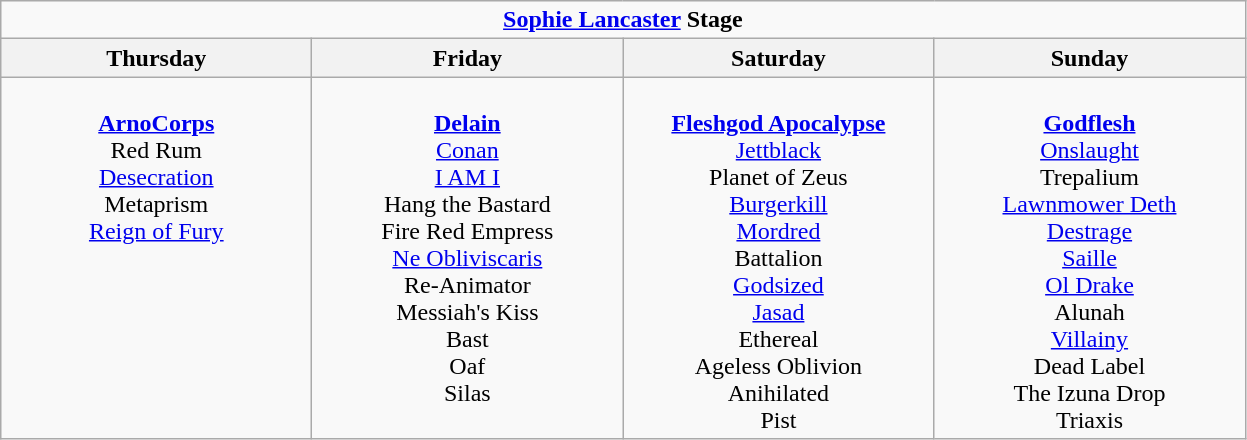<table class="wikitable">
<tr>
<td colspan="4" align="center"><strong><a href='#'>Sophie Lancaster</a> Stage</strong></td>
</tr>
<tr>
<th>Thursday</th>
<th>Friday</th>
<th>Saturday</th>
<th>Sunday</th>
</tr>
<tr>
<td align="center" valign="top" width="200"><br><strong><a href='#'>ArnoCorps</a></strong><br> 
Red Rum<br> 
<a href='#'>Desecration</a><br> 
Metaprism<br> 
<a href='#'>Reign of Fury</a></td>
<td align="center" valign="top" width="200"><br><strong><a href='#'>Delain</a></strong><br>
<a href='#'>Conan</a><br> 
<a href='#'>I AM I</a><br>
Hang the Bastard<br>
Fire Red Empress<br>
<a href='#'>Ne Obliviscaris</a><br>
Re-Animator<br>
Messiah's Kiss<br>
Bast<br>
Oaf<br>
Silas</td>
<td align="center" valign="top" width="200"><br><strong><a href='#'>Fleshgod Apocalypse</a></strong><br>
<a href='#'>Jettblack</a><br>
Planet of Zeus<br>
<a href='#'>Burgerkill</a><br>
<a href='#'>Mordred</a><br>
Battalion<br>
<a href='#'>Godsized</a><br>
<a href='#'>Jasad</a><br>
Ethereal<br>
Ageless Oblivion<br>
Anihilated<br>
Pist</td>
<td align="center" valign="top" width="200"><br><strong><a href='#'>Godflesh</a></strong><br>
<a href='#'>Onslaught</a><br> 
Trepalium<br>
<a href='#'>Lawnmower Deth</a><br>
<a href='#'>Destrage</a><br>
<a href='#'>Saille</a><br>
<a href='#'>Ol Drake</a><br>
Alunah<br>
<a href='#'>Villainy</a><br>
Dead Label<br>
The Izuna Drop<br>
Triaxis</td>
</tr>
</table>
